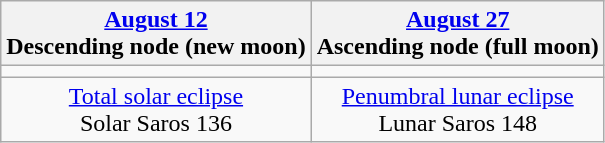<table class="wikitable">
<tr>
<th><a href='#'>August 12</a><br>Descending node (new moon)<br></th>
<th><a href='#'>August 27</a><br>Ascending node (full moon)<br></th>
</tr>
<tr>
<td></td>
<td></td>
</tr>
<tr align=center>
<td><a href='#'>Total solar eclipse</a><br>Solar Saros 136</td>
<td><a href='#'>Penumbral lunar eclipse</a><br>Lunar Saros 148</td>
</tr>
</table>
